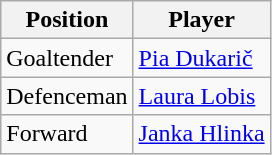<table class="wikitable">
<tr>
<th>Position</th>
<th>Player</th>
</tr>
<tr>
<td>Goaltender</td>
<td> <a href='#'>Pia Dukarič</a></td>
</tr>
<tr>
<td>Defenceman</td>
<td> <a href='#'>Laura Lobis</a></td>
</tr>
<tr>
<td>Forward</td>
<td> <a href='#'>Janka Hlinka</a></td>
</tr>
</table>
